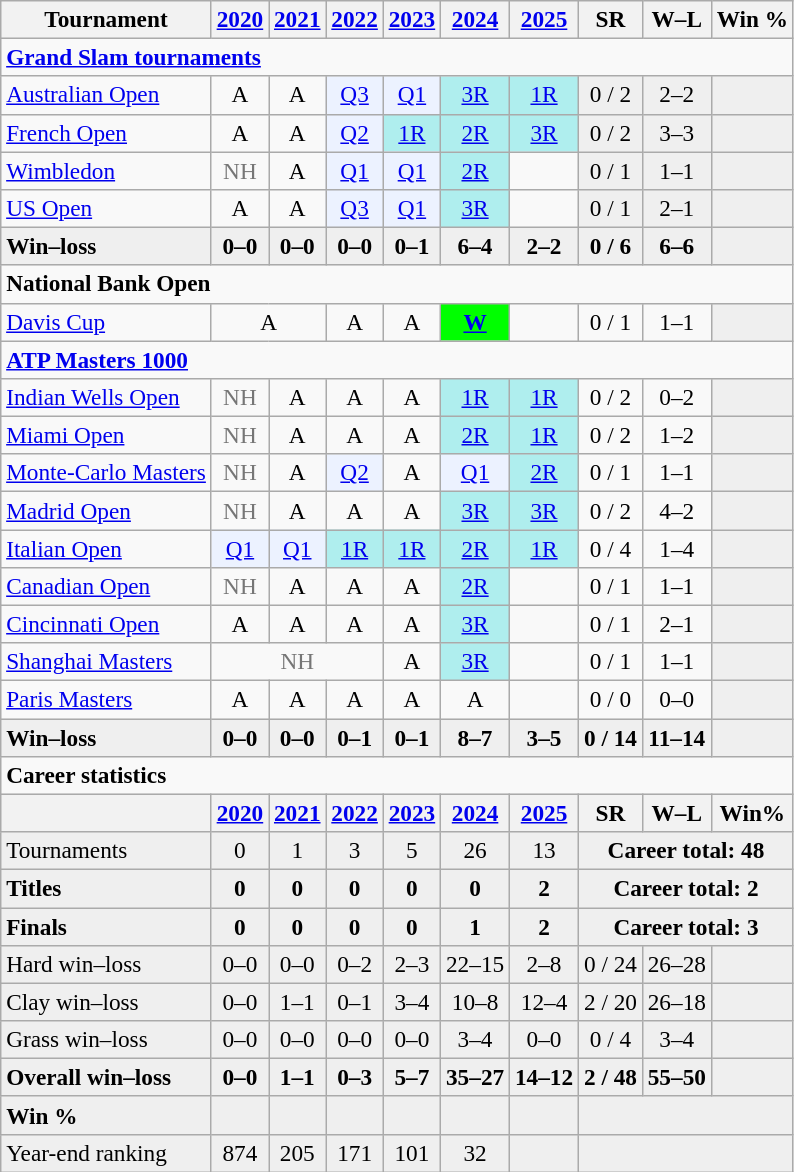<table class="wikitable nowrap" style=text-align:center;font-size:97%>
<tr>
<th>Tournament</th>
<th><a href='#'>2020</a></th>
<th><a href='#'>2021</a></th>
<th><a href='#'>2022</a></th>
<th><a href='#'>2023</a></th>
<th><a href='#'>2024</a></th>
<th><a href='#'>2025</a></th>
<th>SR</th>
<th>W–L</th>
<th>Win %</th>
</tr>
<tr>
<td colspan=10 align="left"><strong><a href='#'>Grand Slam tournaments</a></strong></td>
</tr>
<tr>
<td align=left><a href='#'>Australian Open</a></td>
<td>A</td>
<td>A</td>
<td style=background:#ecf2ff><a href='#'>Q3</a></td>
<td style=background:#ecf2ff><a href='#'>Q1</a></td>
<td style=background:#afeeee><a href='#'>3R</a></td>
<td style=background:#afeeee><a href='#'>1R</a></td>
<td bgcolor=efefef>0 / 2</td>
<td bgcolor=efefef>2–2</td>
<td bgcolor=efefef></td>
</tr>
<tr>
<td align=left><a href='#'>French Open</a></td>
<td>A</td>
<td>A</td>
<td style=background:#ecf2ff><a href='#'>Q2</a></td>
<td style=background:#afeeee><a href='#'>1R</a></td>
<td style=background:#afeeee><a href='#'>2R</a></td>
<td style=background:#afeeee><a href='#'>3R</a></td>
<td bgcolor=efefef>0 / 2</td>
<td bgcolor=efefef>3–3</td>
<td bgcolor=efefef></td>
</tr>
<tr>
<td align=left><a href='#'>Wimbledon</a></td>
<td style=color:#767676>NH</td>
<td>A</td>
<td style=background:#ecf2ff><a href='#'>Q1</a></td>
<td style=background:#ecf2ff><a href='#'>Q1</a></td>
<td style=background:#afeeee><a href='#'>2R</a></td>
<td></td>
<td bgcolor=efefef>0 / 1</td>
<td bgcolor=efefef>1–1</td>
<td bgcolor=efefef></td>
</tr>
<tr>
<td align=left><a href='#'>US Open</a></td>
<td>A</td>
<td>A</td>
<td style=background:#ecf2ff><a href='#'>Q3</a></td>
<td style=background:#ecf2ff><a href='#'>Q1</a></td>
<td style=background:#afeeee><a href='#'>3R</a></td>
<td></td>
<td bgcolor=efefef>0 / 1</td>
<td bgcolor=efefef>2–1</td>
<td bgcolor=efefef></td>
</tr>
<tr style=font-weight:bold;background:#efefef>
<td style=text-align:left>Win–loss</td>
<td>0–0</td>
<td>0–0</td>
<td>0–0</td>
<td>0–1</td>
<td>6–4</td>
<td>2–2</td>
<td>0 / 6</td>
<td>6–6</td>
<td></td>
</tr>
<tr>
<td colspan=10 align="left"><strong>National Bank Open</strong></td>
</tr>
<tr>
<td align=left><a href='#'>Davis Cup</a></td>
<td colspan=2>A</td>
<td>A</td>
<td>A</td>
<td style=background:lime><a href='#'><strong>W</strong></a></td>
<td></td>
<td>0 / 1</td>
<td>1–1</td>
<td bgcolor=efefef></td>
</tr>
<tr>
<td colspan=10 align="left"><strong><a href='#'>ATP Masters 1000</a></strong></td>
</tr>
<tr>
<td align=left><a href='#'>Indian Wells Open</a></td>
<td style=color:#767676>NH</td>
<td>A</td>
<td>A</td>
<td>A</td>
<td style=background:#afeeee><a href='#'>1R</a></td>
<td style=background:#afeeee><a href='#'>1R</a></td>
<td>0 / 2</td>
<td>0–2</td>
<td bgcolor=efefef></td>
</tr>
<tr>
<td align=left><a href='#'>Miami Open</a></td>
<td style=color:#767676>NH</td>
<td>A</td>
<td>A</td>
<td>A</td>
<td style=background:#afeeee><a href='#'>2R</a></td>
<td style=background:#afeeee><a href='#'>1R</a></td>
<td>0 / 2</td>
<td>1–2</td>
<td bgcolor=efefef></td>
</tr>
<tr>
<td align=left><a href='#'>Monte-Carlo Masters</a></td>
<td style=color:#767676>NH</td>
<td>A</td>
<td style=background:#ecf2ff><a href='#'>Q2</a></td>
<td>A</td>
<td style=background:#ecf2ff><a href='#'>Q1</a></td>
<td style=background:#afeeee><a href='#'>2R</a></td>
<td>0 / 1</td>
<td>1–1</td>
<td bgcolor=efefef></td>
</tr>
<tr>
<td align=left><a href='#'>Madrid Open</a></td>
<td style=color:#767676>NH</td>
<td>A</td>
<td>A</td>
<td>A</td>
<td style=background:#afeeee><a href='#'>3R</a></td>
<td style=background:#afeeee><a href='#'>3R</a></td>
<td>0 / 2</td>
<td>4–2</td>
<td bgcolor=efefef></td>
</tr>
<tr>
<td align=left><a href='#'>Italian Open</a></td>
<td style=background:#ecf2ff><a href='#'>Q1</a></td>
<td style=background:#ecf2ff><a href='#'>Q1</a></td>
<td style=background:#afeeee><a href='#'>1R</a></td>
<td style=background:#afeeee><a href='#'>1R</a></td>
<td style=background:#afeeee><a href='#'>2R</a></td>
<td style=background:#afeeee><a href='#'>1R</a></td>
<td>0 / 4</td>
<td>1–4</td>
<td bgcolor=efefef></td>
</tr>
<tr>
<td align=left><a href='#'>Canadian Open</a></td>
<td style=color:#767676>NH</td>
<td>A</td>
<td>A</td>
<td>A</td>
<td style=background:#afeeee><a href='#'>2R</a></td>
<td></td>
<td>0 / 1</td>
<td>1–1</td>
<td bgcolor=efefef></td>
</tr>
<tr>
<td align=left><a href='#'>Cincinnati Open</a></td>
<td>A</td>
<td>A</td>
<td>A</td>
<td>A</td>
<td style=background:#afeeee><a href='#'>3R</a></td>
<td></td>
<td>0 / 1</td>
<td>2–1</td>
<td bgcolor=efefef></td>
</tr>
<tr>
<td align=left><a href='#'>Shanghai Masters</a></td>
<td colspan=3 style=color:#767676>NH</td>
<td>A</td>
<td style=background:#afeeee><a href='#'>3R</a></td>
<td></td>
<td>0 / 1</td>
<td>1–1</td>
<td bgcolor=efefef></td>
</tr>
<tr>
<td align=left><a href='#'>Paris Masters</a></td>
<td>A</td>
<td>A</td>
<td>A</td>
<td>A</td>
<td>A</td>
<td></td>
<td>0 / 0</td>
<td>0–0</td>
<td bgcolor=efefef></td>
</tr>
<tr style=font-weight:bold;background:#efefef>
<td style=text-align:left>Win–loss</td>
<td>0–0</td>
<td>0–0</td>
<td>0–1</td>
<td>0–1</td>
<td>8–7</td>
<td>3–5</td>
<td>0 / 14</td>
<td>11–14</td>
<td bgcolor=efefef></td>
</tr>
<tr>
<td colspan=10 style=text-align:left><strong>Career statistics</strong></td>
</tr>
<tr style=font-weight:bold;background:#efefef>
<th></th>
<th><a href='#'>2020</a></th>
<th><a href='#'>2021</a></th>
<th><a href='#'>2022</a></th>
<th><a href='#'>2023</a></th>
<th><a href='#'>2024</a></th>
<th><a href='#'>2025</a></th>
<th>SR</th>
<th>W–L</th>
<th>Win%</th>
</tr>
<tr bgcolor=efefef>
<td style=text-align:left>Tournaments</td>
<td>0</td>
<td>1</td>
<td>3</td>
<td>5</td>
<td>26</td>
<td>13</td>
<td colspan=3><strong>Career total: 48</strong></td>
</tr>
<tr style=font-weight:bold;background:#efefef>
<td style=text-align:left>Titles</td>
<td>0</td>
<td>0</td>
<td>0</td>
<td>0</td>
<td>0</td>
<td>2</td>
<td colspan=3>Career total: 2</td>
</tr>
<tr style=font-weight:bold;background:#efefef>
<td style=text-align:left>Finals</td>
<td>0</td>
<td>0</td>
<td>0</td>
<td>0</td>
<td>1</td>
<td>2</td>
<td colspan=3>Career total: 3</td>
</tr>
<tr style=background:#efefef>
<td style=text-align:left>Hard win–loss</td>
<td>0–0</td>
<td>0–0</td>
<td>0–2</td>
<td>2–3</td>
<td>22–15</td>
<td>2–8</td>
<td>0 / 24</td>
<td>26–28</td>
<td></td>
</tr>
<tr style=background:#efefef>
<td style=text-align:left>Clay win–loss</td>
<td>0–0</td>
<td>1–1</td>
<td>0–1</td>
<td>3–4</td>
<td>10–8</td>
<td>12–4</td>
<td>2 / 20</td>
<td>26–18</td>
<td></td>
</tr>
<tr style=background:#efefef>
<td style=text-align:left>Grass win–loss</td>
<td>0–0</td>
<td>0–0</td>
<td>0–0</td>
<td>0–0</td>
<td>3–4</td>
<td>0–0</td>
<td>0 / 4</td>
<td>3–4</td>
<td></td>
</tr>
<tr style=font-weight:bold;background:#efefef>
<td style=text-align:left>Overall win–loss</td>
<td>0–0</td>
<td>1–1</td>
<td>0–3</td>
<td>5–7</td>
<td>35–27</td>
<td>14–12</td>
<td>2 / 48</td>
<td>55–50</td>
<td></td>
</tr>
<tr style=font-weight:bold;background:#efefef>
<td style=text-align:left>Win %</td>
<td></td>
<td></td>
<td></td>
<td></td>
<td></td>
<td></td>
<td colspan=3></td>
</tr>
<tr bgcolor=efefef>
<td style=text-align:left>Year-end ranking</td>
<td>874</td>
<td>205</td>
<td>171</td>
<td>101</td>
<td>32</td>
<td></td>
<td colspan=3></td>
</tr>
</table>
